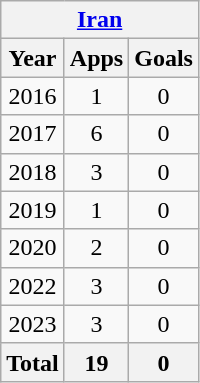<table class="wikitable" style="text-align:center">
<tr>
<th colspan="3"><a href='#'>Iran</a></th>
</tr>
<tr>
<th>Year</th>
<th>Apps</th>
<th>Goals</th>
</tr>
<tr>
<td>2016</td>
<td>1</td>
<td>0</td>
</tr>
<tr>
<td>2017</td>
<td>6</td>
<td>0</td>
</tr>
<tr>
<td>2018</td>
<td>3</td>
<td>0</td>
</tr>
<tr>
<td>2019</td>
<td>1</td>
<td>0</td>
</tr>
<tr>
<td>2020</td>
<td>2</td>
<td>0</td>
</tr>
<tr>
<td>2022</td>
<td>3</td>
<td>0</td>
</tr>
<tr>
<td>2023</td>
<td>3</td>
<td>0</td>
</tr>
<tr>
<th>Total</th>
<th>19</th>
<th>0</th>
</tr>
</table>
